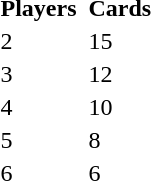<table>
<tr ---->
<th>Players</th>
<th></th>
<th>Cards</th>
</tr>
<tr ---->
<td>2</td>
<td></td>
<td>15</td>
</tr>
<tr ---->
<td>3</td>
<td></td>
<td>12</td>
</tr>
<tr ---->
<td>4</td>
<td></td>
<td>10</td>
</tr>
<tr ---->
<td>5</td>
<td></td>
<td>8</td>
</tr>
<tr ---->
<td>6</td>
<td></td>
<td>6</td>
</tr>
</table>
